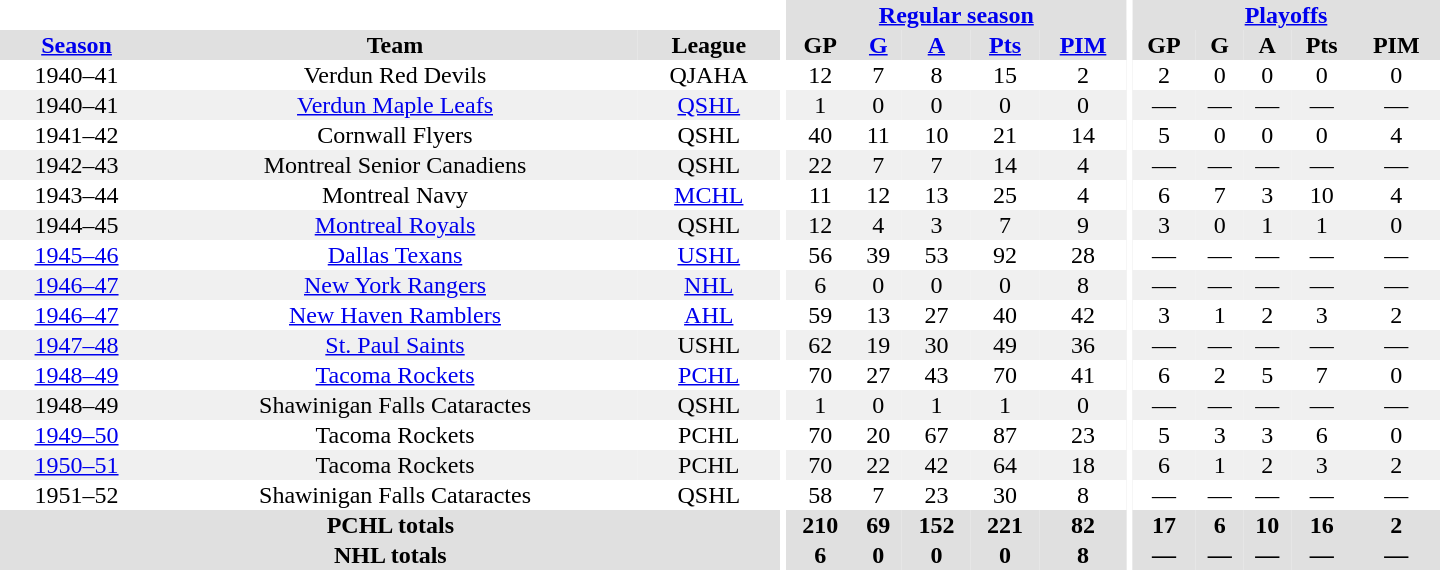<table border="0" cellpadding="1" cellspacing="0" style="text-align:center; width:60em">
<tr bgcolor="#e0e0e0">
<th colspan="3" bgcolor="#ffffff"></th>
<th rowspan="100" bgcolor="#ffffff"></th>
<th colspan="5"><a href='#'>Regular season</a></th>
<th rowspan="100" bgcolor="#ffffff"></th>
<th colspan="5"><a href='#'>Playoffs</a></th>
</tr>
<tr bgcolor="#e0e0e0">
<th><a href='#'>Season</a></th>
<th>Team</th>
<th>League</th>
<th>GP</th>
<th><a href='#'>G</a></th>
<th><a href='#'>A</a></th>
<th><a href='#'>Pts</a></th>
<th><a href='#'>PIM</a></th>
<th>GP</th>
<th>G</th>
<th>A</th>
<th>Pts</th>
<th>PIM</th>
</tr>
<tr>
<td>1940–41</td>
<td>Verdun Red Devils</td>
<td>QJAHA</td>
<td>12</td>
<td>7</td>
<td>8</td>
<td>15</td>
<td>2</td>
<td>2</td>
<td>0</td>
<td>0</td>
<td>0</td>
<td>0</td>
</tr>
<tr bgcolor="#f0f0f0">
<td>1940–41</td>
<td><a href='#'>Verdun Maple Leafs</a></td>
<td><a href='#'>QSHL</a></td>
<td>1</td>
<td>0</td>
<td>0</td>
<td>0</td>
<td>0</td>
<td>—</td>
<td>—</td>
<td>—</td>
<td>—</td>
<td>—</td>
</tr>
<tr>
<td>1941–42</td>
<td>Cornwall Flyers</td>
<td>QSHL</td>
<td>40</td>
<td>11</td>
<td>10</td>
<td>21</td>
<td>14</td>
<td>5</td>
<td>0</td>
<td>0</td>
<td>0</td>
<td>4</td>
</tr>
<tr bgcolor="#f0f0f0">
<td>1942–43</td>
<td>Montreal Senior Canadiens</td>
<td>QSHL</td>
<td>22</td>
<td>7</td>
<td>7</td>
<td>14</td>
<td>4</td>
<td>—</td>
<td>—</td>
<td>—</td>
<td>—</td>
<td>—</td>
</tr>
<tr>
<td>1943–44</td>
<td>Montreal Navy</td>
<td><a href='#'>MCHL</a></td>
<td>11</td>
<td>12</td>
<td>13</td>
<td>25</td>
<td>4</td>
<td>6</td>
<td>7</td>
<td>3</td>
<td>10</td>
<td>4</td>
</tr>
<tr bgcolor="#f0f0f0">
<td>1944–45</td>
<td><a href='#'>Montreal Royals</a></td>
<td>QSHL</td>
<td>12</td>
<td>4</td>
<td>3</td>
<td>7</td>
<td>9</td>
<td>3</td>
<td>0</td>
<td>1</td>
<td>1</td>
<td>0</td>
</tr>
<tr>
<td><a href='#'>1945–46</a></td>
<td><a href='#'>Dallas Texans</a></td>
<td><a href='#'>USHL</a></td>
<td>56</td>
<td>39</td>
<td>53</td>
<td>92</td>
<td>28</td>
<td>—</td>
<td>—</td>
<td>—</td>
<td>—</td>
<td>—</td>
</tr>
<tr bgcolor="#f0f0f0">
<td><a href='#'>1946–47</a></td>
<td><a href='#'>New York Rangers</a></td>
<td><a href='#'>NHL</a></td>
<td>6</td>
<td>0</td>
<td>0</td>
<td>0</td>
<td>8</td>
<td>—</td>
<td>—</td>
<td>—</td>
<td>—</td>
<td>—</td>
</tr>
<tr>
<td><a href='#'>1946–47</a></td>
<td><a href='#'>New Haven Ramblers</a></td>
<td><a href='#'>AHL</a></td>
<td>59</td>
<td>13</td>
<td>27</td>
<td>40</td>
<td>42</td>
<td>3</td>
<td>1</td>
<td>2</td>
<td>3</td>
<td>2</td>
</tr>
<tr bgcolor="#f0f0f0">
<td><a href='#'>1947–48</a></td>
<td><a href='#'>St. Paul Saints</a></td>
<td>USHL</td>
<td>62</td>
<td>19</td>
<td>30</td>
<td>49</td>
<td>36</td>
<td>—</td>
<td>—</td>
<td>—</td>
<td>—</td>
<td>—</td>
</tr>
<tr>
<td><a href='#'>1948–49</a></td>
<td><a href='#'>Tacoma Rockets</a></td>
<td><a href='#'>PCHL</a></td>
<td>70</td>
<td>27</td>
<td>43</td>
<td>70</td>
<td>41</td>
<td>6</td>
<td>2</td>
<td>5</td>
<td>7</td>
<td>0</td>
</tr>
<tr bgcolor="#f0f0f0">
<td>1948–49</td>
<td>Shawinigan Falls Cataractes</td>
<td>QSHL</td>
<td>1</td>
<td>0</td>
<td>1</td>
<td>1</td>
<td>0</td>
<td>—</td>
<td>—</td>
<td>—</td>
<td>—</td>
<td>—</td>
</tr>
<tr>
<td><a href='#'>1949–50</a></td>
<td>Tacoma Rockets</td>
<td>PCHL</td>
<td>70</td>
<td>20</td>
<td>67</td>
<td>87</td>
<td>23</td>
<td>5</td>
<td>3</td>
<td>3</td>
<td>6</td>
<td>0</td>
</tr>
<tr bgcolor="#f0f0f0">
<td><a href='#'>1950–51</a></td>
<td>Tacoma Rockets</td>
<td>PCHL</td>
<td>70</td>
<td>22</td>
<td>42</td>
<td>64</td>
<td>18</td>
<td>6</td>
<td>1</td>
<td>2</td>
<td>3</td>
<td>2</td>
</tr>
<tr>
<td>1951–52</td>
<td>Shawinigan Falls Cataractes</td>
<td>QSHL</td>
<td>58</td>
<td>7</td>
<td>23</td>
<td>30</td>
<td>8</td>
<td>—</td>
<td>—</td>
<td>—</td>
<td>—</td>
<td>—</td>
</tr>
<tr bgcolor="#e0e0e0">
<th colspan="3">PCHL totals</th>
<th>210</th>
<th>69</th>
<th>152</th>
<th>221</th>
<th>82</th>
<th>17</th>
<th>6</th>
<th>10</th>
<th>16</th>
<th>2</th>
</tr>
<tr bgcolor="#e0e0e0">
<th colspan="3">NHL totals</th>
<th>6</th>
<th>0</th>
<th>0</th>
<th>0</th>
<th>8</th>
<th>—</th>
<th>—</th>
<th>—</th>
<th>—</th>
<th>—</th>
</tr>
</table>
